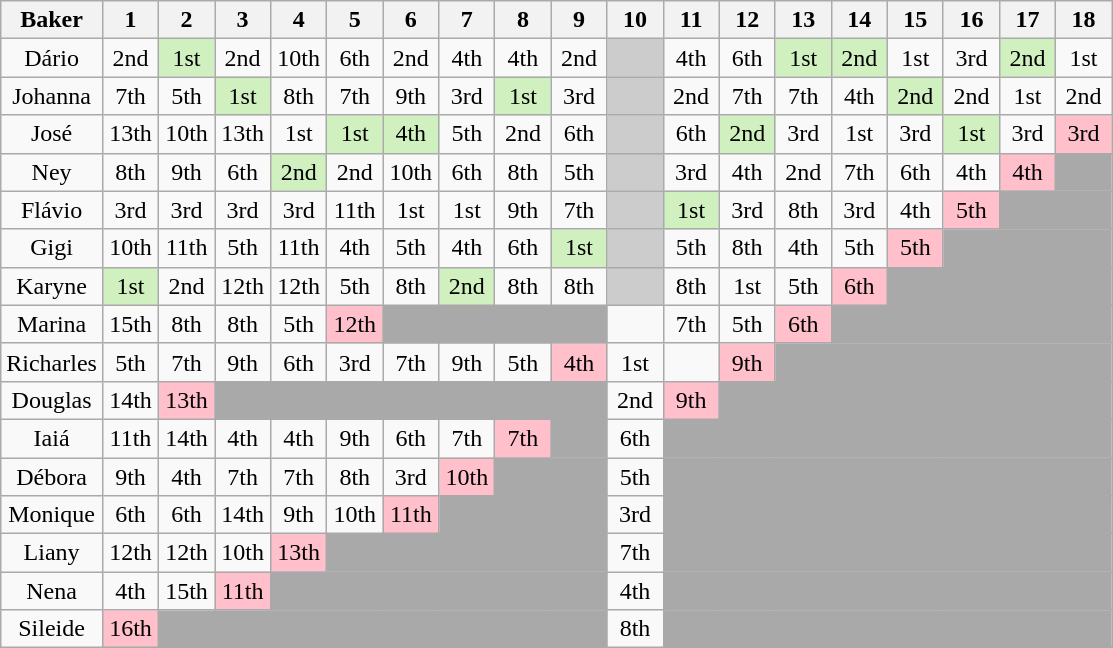<table class="wikitable" style="text-align:center;">
<tr>
<th>Baker</th>
<th width=30>1</th>
<th width=30>2</th>
<th width=30>3</th>
<th width=30>4</th>
<th width=30>5</th>
<th width=30>6</th>
<th width=30>7</th>
<th width=30>8</th>
<th width=30>9</th>
<th width=30>10</th>
<th width=30>11</th>
<th width=30>12</th>
<th width=30>13</th>
<th width=30>14</th>
<th width=30>15</th>
<th width=30>16</th>
<th width=30>17</th>
<th width=30>18</th>
</tr>
<tr>
<td>Dário</td>
<td>2nd</td>
<td bgcolor=D0F0C0>1st</td>
<td>2nd</td>
<td>10th</td>
<td>6th</td>
<td>2nd</td>
<td>4th</td>
<td>4th</td>
<td>2nd</td>
<td bgcolor=CCCCCC rowspan=1></td>
<td>4th</td>
<td>6th</td>
<td bgcolor=D0F0C0>1st</td>
<td bgcolor=D0F0C0>2nd</td>
<td>1st</td>
<td>3rd</td>
<td bgcolor=D0F0C0>2nd</td>
<td>1st</td>
</tr>
<tr>
<td>Johanna</td>
<td>7th</td>
<td>5th</td>
<td bgcolor=D0F0C0>1st</td>
<td>8th</td>
<td>7th</td>
<td>9th</td>
<td>3rd</td>
<td bgcolor=D0F0C0>1st</td>
<td>3rd</td>
<td bgcolor=CCCCCC rowspan=1></td>
<td>2nd</td>
<td>7th</td>
<td>7th</td>
<td>4th</td>
<td bgcolor=D0F0C0>2nd</td>
<td>2nd</td>
<td>1st</td>
<td>2nd</td>
</tr>
<tr>
<td>José</td>
<td>13th</td>
<td>10th</td>
<td>13th</td>
<td>1st</td>
<td bgcolor=D0F0C0>1st</td>
<td bgcolor=D0F0C0>4th</td>
<td>5th</td>
<td>2nd</td>
<td>6th</td>
<td bgcolor=CCCCCC rowspan=1></td>
<td>6th</td>
<td bgcolor=D0F0C0>2nd</td>
<td>3rd</td>
<td>1st</td>
<td>3rd</td>
<td bgcolor=D0F0C0>1st</td>
<td>3rd</td>
<td bgcolor=FFC0CB>3rd</td>
</tr>
<tr>
<td>Ney</td>
<td>8th</td>
<td>9th</td>
<td>6th</td>
<td bgcolor=D0F0C0>2nd</td>
<td>2nd</td>
<td>10th</td>
<td>6th</td>
<td>8th</td>
<td>5th</td>
<td bgcolor=CCCCCC rowspan=1></td>
<td>3rd</td>
<td>4th</td>
<td>2nd</td>
<td>7th</td>
<td>6th</td>
<td>4th</td>
<td bgcolor=FFC0CB>4th</td>
<td bgcolor=A9A9A9 colspan=1></td>
</tr>
<tr>
<td>Flávio</td>
<td>3rd</td>
<td>3rd</td>
<td>3rd</td>
<td>3rd</td>
<td>11th</td>
<td>1st</td>
<td>1st</td>
<td>9th</td>
<td>7th</td>
<td bgcolor=CCCCCC rowspan=1></td>
<td bgcolor=D0F0C0>1st</td>
<td>3rd</td>
<td>8th</td>
<td>3rd</td>
<td>4th</td>
<td bgcolor=FFC0CB>5th</td>
<td bgcolor=A9A9A9 colspan=2></td>
</tr>
<tr>
<td>Gigi</td>
<td>10th</td>
<td>11th</td>
<td>5th</td>
<td>11th</td>
<td>4th</td>
<td>5th</td>
<td>4th</td>
<td>6th</td>
<td bgcolor=D0F0C0>1st</td>
<td bgcolor=CCCCCC rowspan=1></td>
<td>5th</td>
<td>8th</td>
<td>4th</td>
<td>5th</td>
<td bgcolor=FFC0CB>5th</td>
<td bgcolor=A9A9A9 colspan=3></td>
</tr>
<tr>
<td>Karyne</td>
<td bgcolor=D0F0C0>1st</td>
<td>2nd</td>
<td>12th</td>
<td>12th</td>
<td>5th</td>
<td>8th</td>
<td bgcolor=D0F0C0>2nd</td>
<td>8th</td>
<td>8th</td>
<td bgcolor=CCCCCC rowspan=1></td>
<td>8th</td>
<td>1st</td>
<td>5th</td>
<td bgcolor=FFC0CB>6th</td>
<td bgcolor=A9A9A9 colspan=4></td>
</tr>
<tr>
<td>Marina</td>
<td>15th</td>
<td>8th</td>
<td>8th</td>
<td>5th</td>
<td bgcolor=FFC0CB>12th</td>
<td bgcolor=A9A9A9 colspan=4></td>
<td></td>
<td>7th</td>
<td>5th</td>
<td bgcolor=FFC0CB>6th</td>
<td bgcolor=A9A9A9 colspan=5></td>
</tr>
<tr>
<td>Richarles</td>
<td>5th</td>
<td>7th</td>
<td>9th</td>
<td>6th</td>
<td>3rd</td>
<td>7th</td>
<td>9th</td>
<td>5th</td>
<td bgcolor=FFC0CB>4th</td>
<td>1st</td>
<td></td>
<td bgcolor=FFC0CB>9th</td>
<td bgcolor=A9A9A9 colspan=6></td>
</tr>
<tr>
<td>Douglas</td>
<td>14th</td>
<td bgcolor=FFC0CB>13th</td>
<td bgcolor=A9A9A9 colspan=7></td>
<td>2nd</td>
<td bgcolor=FFC0CB>9th</td>
<td bgcolor=A9A9A9 colspan=8></td>
</tr>
<tr>
<td>Iaiá</td>
<td>11th</td>
<td>14th</td>
<td>4th</td>
<td>4th</td>
<td>9th</td>
<td>6th</td>
<td>7th</td>
<td bgcolor=FFC0CB>7th</td>
<td bgcolor=A9A9A9 colspan=1></td>
<td>6th</td>
<td bgcolor=A9A9A9 colspan=8></td>
</tr>
<tr>
<td>Débora</td>
<td>9th</td>
<td>4th</td>
<td>7th</td>
<td>7th</td>
<td>8th</td>
<td>3rd</td>
<td bgcolor=FFC0CB>10th</td>
<td bgcolor=A9A9A9 colspan=2></td>
<td>5th</td>
<td bgcolor=A9A9A9 colspan=8></td>
</tr>
<tr>
<td>Monique</td>
<td>6th</td>
<td>6th</td>
<td>14th</td>
<td>9th</td>
<td>10th</td>
<td bgcolor=FFC0CB>11th</td>
<td bgcolor=A9A9A9 colspan=3></td>
<td>3rd</td>
<td bgcolor=A9A9A9 colspan=8></td>
</tr>
<tr>
<td>Liany</td>
<td>12th</td>
<td>12th</td>
<td>10th</td>
<td bgcolor=FFC0CB>13th</td>
<td bgcolor=A9A9A9 colspan=5></td>
<td>7th</td>
<td bgcolor=A9A9A9 colspan=8></td>
</tr>
<tr>
<td>Nena</td>
<td>4th</td>
<td>15th</td>
<td bgcolor=FFC0CB>11th</td>
<td bgcolor=A9A9A9 colspan=6></td>
<td>4th</td>
<td bgcolor=A9A9A9 colspan=8></td>
</tr>
<tr>
<td>Sileide</td>
<td bgcolor=FFC0CB>16th</td>
<td bgcolor=A9A9A9 colspan=8></td>
<td>8th</td>
<td bgcolor=A9A9A9 colspan=8></td>
</tr>
</table>
